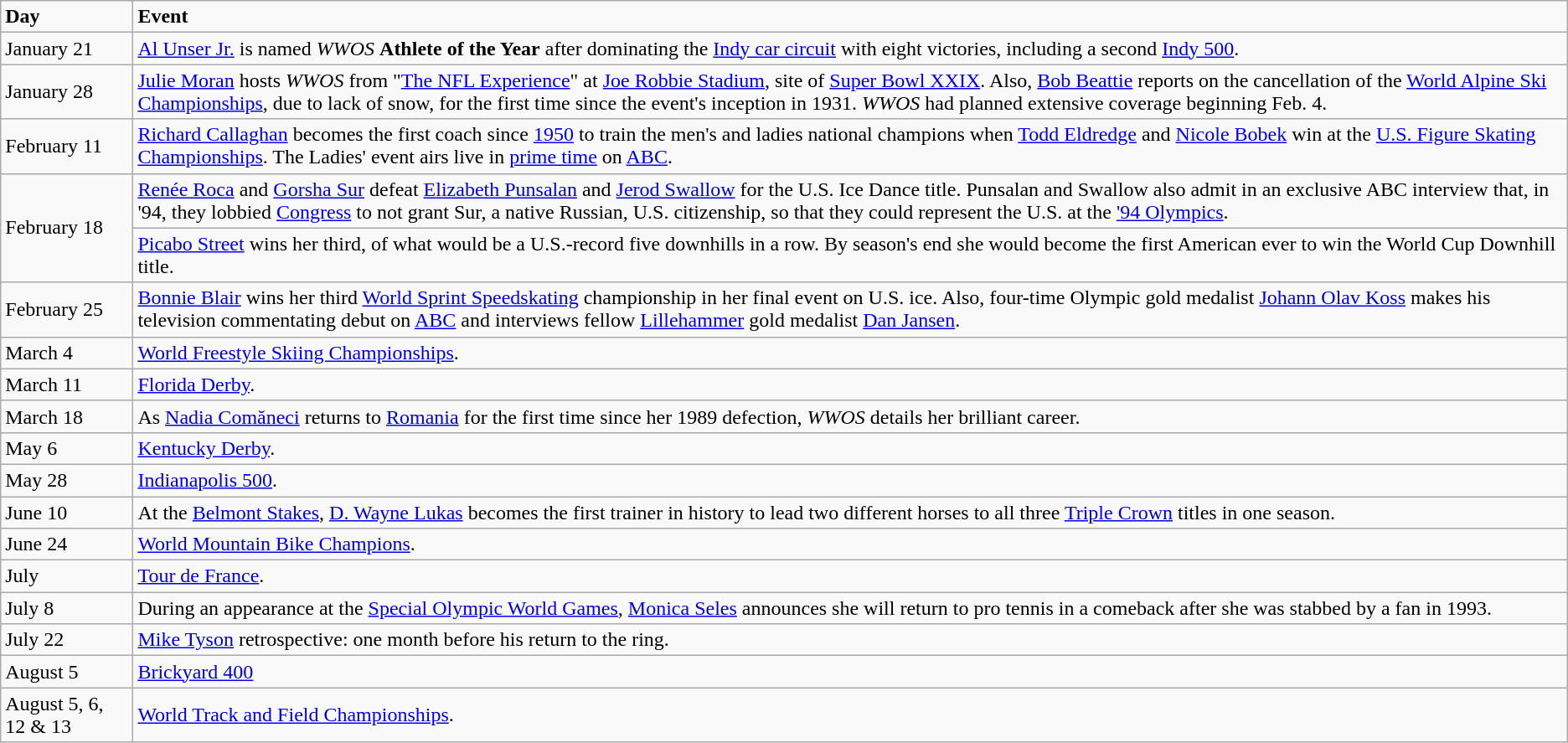<table class="wikitable">
<tr>
<td><strong>Day</strong></td>
<td><strong>Event</strong></td>
</tr>
<tr>
<td>January 21</td>
<td><a href='#'>Al Unser Jr.</a> is named <em>WWOS</em> <strong>Athlete of the Year</strong> after dominating the <a href='#'>Indy car circuit</a> with eight victories, including a second <a href='#'>Indy 500</a>.</td>
</tr>
<tr>
<td>January 28</td>
<td><a href='#'>Julie Moran</a> hosts <em>WWOS</em> from "<a href='#'>The NFL Experience</a>" at <a href='#'>Joe Robbie Stadium</a>, site of <a href='#'>Super Bowl XXIX</a>. Also, <a href='#'>Bob Beattie</a> reports on the cancellation of the <a href='#'>World Alpine Ski Championships</a>, due to lack of snow, for the first time since the event's inception in 1931. <em>WWOS</em> had planned extensive coverage beginning Feb. 4.</td>
</tr>
<tr>
<td>February 11</td>
<td><a href='#'>Richard Callaghan</a> becomes the first coach since <a href='#'>1950</a> to train the men's and ladies national champions when <a href='#'>Todd Eldredge</a> and <a href='#'>Nicole Bobek</a> win at the <a href='#'>U.S. Figure Skating Championships</a>. The Ladies' event airs live in <a href='#'>prime time</a> on <a href='#'>ABC</a>.</td>
</tr>
<tr>
<td rowspan="2">February 18</td>
<td><a href='#'>Renée Roca</a> and <a href='#'>Gorsha Sur</a> defeat <a href='#'>Elizabeth Punsalan</a> and <a href='#'>Jerod Swallow</a> for the U.S. Ice Dance title. Punsalan and Swallow also admit in an exclusive ABC interview that, in '94, they lobbied <a href='#'>Congress</a> to not grant Sur, a native Russian, U.S. citizenship, so that they could represent the U.S. at the <a href='#'>'94 Olympics</a>.</td>
</tr>
<tr>
<td><a href='#'>Picabo Street</a> wins her third, of what would be a U.S.-record five downhills in a row. By season's end she would become the first American ever to win the World Cup Downhill title.</td>
</tr>
<tr>
<td>February 25</td>
<td><a href='#'>Bonnie Blair</a> wins her third <a href='#'>World Sprint Speedskating</a> championship in her final event on U.S. ice. Also, four-time Olympic gold medalist <a href='#'>Johann Olav Koss</a> makes his television commentating debut on <a href='#'>ABC</a> and interviews fellow <a href='#'>Lillehammer</a> gold medalist <a href='#'>Dan Jansen</a>.</td>
</tr>
<tr>
<td>March 4</td>
<td><a href='#'>World Freestyle Skiing Championships</a>.</td>
</tr>
<tr>
<td>March 11</td>
<td><a href='#'>Florida Derby</a>.</td>
</tr>
<tr>
<td>March 18</td>
<td>As <a href='#'>Nadia Comăneci</a> returns to <a href='#'>Romania</a> for the first time since her 1989 defection, <em>WWOS</em> details her brilliant career.</td>
</tr>
<tr>
<td>May 6</td>
<td><a href='#'>Kentucky Derby</a>.</td>
</tr>
<tr>
<td>May 28</td>
<td><a href='#'>Indianapolis 500</a>.</td>
</tr>
<tr>
<td>June 10</td>
<td>At the <a href='#'>Belmont Stakes</a>, <a href='#'>D. Wayne Lukas</a> becomes the first trainer in history to lead two different horses to all three <a href='#'>Triple Crown</a> titles in one season.</td>
</tr>
<tr>
<td>June 24</td>
<td><a href='#'>World Mountain Bike Champions</a>.</td>
</tr>
<tr>
<td>July</td>
<td><a href='#'>Tour de France</a>.</td>
</tr>
<tr>
<td>July 8</td>
<td>During an appearance at the <a href='#'>Special Olympic World Games</a>, <a href='#'>Monica Seles</a> announces she will return to pro tennis in a comeback after she was stabbed by a fan in 1993.</td>
</tr>
<tr>
<td>July 22</td>
<td><a href='#'>Mike Tyson</a> retrospective: one month before his return to the ring.</td>
</tr>
<tr>
<td>August 5</td>
<td><a href='#'>Brickyard 400</a></td>
</tr>
<tr>
<td>August 5, 6, 12 & 13</td>
<td><a href='#'>World Track and Field Championships</a>.</td>
</tr>
</table>
